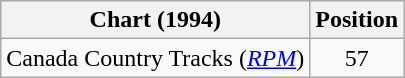<table class="wikitable sortable">
<tr>
<th scope="col">Chart (1994)</th>
<th scope="col">Position</th>
</tr>
<tr>
<td>Canada Country Tracks (<em><a href='#'>RPM</a></em>)</td>
<td align="center">57</td>
</tr>
</table>
